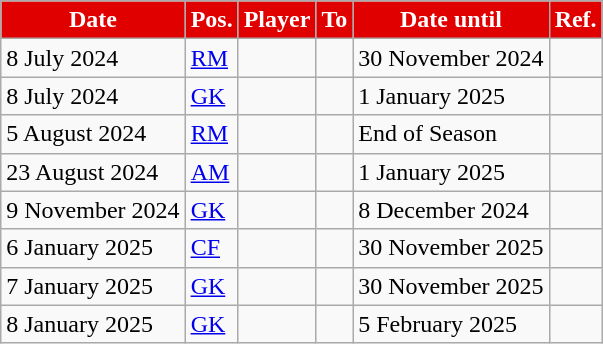<table class="wikitable plainrowheaders sortable">
<tr>
<th style="background:#E00000;color:white">Date</th>
<th style="background:#E00000;color:white">Pos.</th>
<th style="background:#E00000;color:white">Player</th>
<th style="background:#E00000;color:white">To</th>
<th style="background:#E00000;color:white">Date until</th>
<th style="background:#E00000;color:white">Ref.</th>
</tr>
<tr>
<td>8 July 2024</td>
<td><a href='#'>RM</a></td>
<td></td>
<td></td>
<td>30 November 2024</td>
<td></td>
</tr>
<tr>
<td>8 July 2024</td>
<td><a href='#'>GK</a></td>
<td></td>
<td></td>
<td>1 January 2025</td>
<td></td>
</tr>
<tr>
<td>5 August 2024</td>
<td><a href='#'>RM</a></td>
<td></td>
<td></td>
<td>End of Season</td>
<td></td>
</tr>
<tr>
<td>23 August 2024</td>
<td><a href='#'>AM</a></td>
<td></td>
<td></td>
<td>1 January 2025</td>
<td></td>
</tr>
<tr>
<td>9 November 2024</td>
<td><a href='#'>GK</a></td>
<td></td>
<td></td>
<td>8 December 2024</td>
<td></td>
</tr>
<tr>
<td>6 January 2025</td>
<td><a href='#'>CF</a></td>
<td></td>
<td></td>
<td>30 November 2025</td>
<td></td>
</tr>
<tr>
<td>7 January 2025</td>
<td><a href='#'>GK</a></td>
<td></td>
<td></td>
<td>30 November 2025</td>
<td></td>
</tr>
<tr>
<td>8 January 2025</td>
<td><a href='#'>GK</a></td>
<td></td>
<td></td>
<td>5 February 2025</td>
<td></td>
</tr>
</table>
